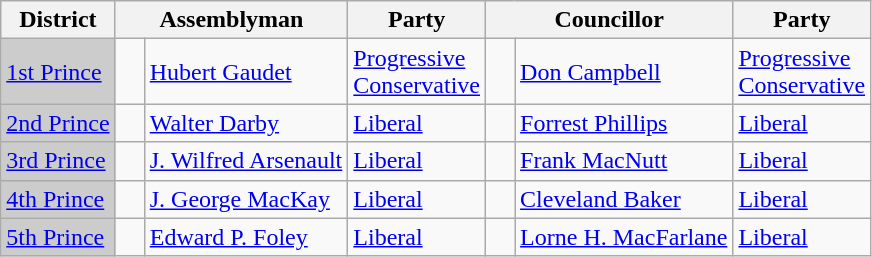<table class="wikitable">
<tr>
<th>District</th>
<th colspan="2">Assemblyman</th>
<th>Party</th>
<th colspan="2">Councillor</th>
<th>Party</th>
</tr>
<tr>
<td bgcolor="CCCCCC"><a href='#'>1st Prince</a></td>
<td>   </td>
<td><a href='#'>Hubert Gaudet</a></td>
<td><a href='#'>Progressive <br> Conservative</a></td>
<td>   </td>
<td><a href='#'>Don Campbell</a></td>
<td><a href='#'>Progressive <br> Conservative</a></td>
</tr>
<tr>
<td bgcolor="CCCCCC"><a href='#'>2nd Prince</a></td>
<td>   </td>
<td><a href='#'>Walter Darby</a></td>
<td><a href='#'>Liberal</a></td>
<td>   </td>
<td><a href='#'>Forrest Phillips</a></td>
<td><a href='#'>Liberal</a></td>
</tr>
<tr>
<td bgcolor="CCCCCC"><a href='#'>3rd Prince</a></td>
<td>   </td>
<td><a href='#'>J. Wilfred Arsenault</a></td>
<td><a href='#'>Liberal</a></td>
<td>   </td>
<td><a href='#'>Frank MacNutt</a></td>
<td><a href='#'>Liberal</a></td>
</tr>
<tr>
<td bgcolor="CCCCCC"><a href='#'>4th Prince</a></td>
<td>   </td>
<td><a href='#'>J. George MacKay</a></td>
<td><a href='#'>Liberal</a></td>
<td>    <br></td>
<td><a href='#'>Cleveland Baker</a></td>
<td><a href='#'>Liberal</a></td>
</tr>
<tr>
<td bgcolor="CCCCCC"><a href='#'>5th Prince</a></td>
<td>   </td>
<td><a href='#'>Edward P. Foley</a></td>
<td><a href='#'>Liberal</a></td>
<td>   </td>
<td><a href='#'>Lorne H. MacFarlane</a></td>
<td><a href='#'>Liberal</a></td>
</tr>
</table>
